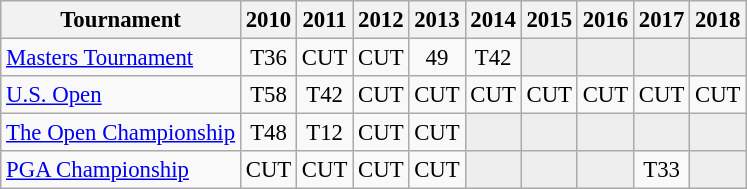<table class="wikitable" style="font-size:95%;text-align:center;">
<tr>
<th>Tournament</th>
<th>2010</th>
<th>2011</th>
<th>2012</th>
<th>2013</th>
<th>2014</th>
<th>2015</th>
<th>2016</th>
<th>2017</th>
<th>2018</th>
</tr>
<tr>
<td align=left><a href='#'>Masters Tournament</a></td>
<td>T36</td>
<td>CUT</td>
<td>CUT</td>
<td>49</td>
<td>T42</td>
<td style="background:#eeeeee;"></td>
<td style="background:#eeeeee;"></td>
<td style="background:#eeeeee;"></td>
<td style="background:#eeeeee;"></td>
</tr>
<tr>
<td align=left><a href='#'>U.S. Open</a></td>
<td>T58</td>
<td>T42</td>
<td>CUT</td>
<td>CUT</td>
<td>CUT</td>
<td>CUT</td>
<td>CUT</td>
<td>CUT</td>
<td>CUT</td>
</tr>
<tr>
<td align=left><a href='#'>The Open Championship</a></td>
<td>T48</td>
<td>T12</td>
<td>CUT</td>
<td>CUT</td>
<td style="background:#eeeeee;"></td>
<td style="background:#eeeeee;"></td>
<td style="background:#eeeeee;"></td>
<td style="background:#eeeeee;"></td>
<td style="background:#eeeeee;"></td>
</tr>
<tr>
<td align=left><a href='#'>PGA Championship</a></td>
<td>CUT</td>
<td>CUT</td>
<td>CUT</td>
<td>CUT</td>
<td style="background:#eeeeee;"></td>
<td style="background:#eeeeee;"></td>
<td style="background:#eeeeee;"></td>
<td>T33</td>
<td style="background:#eeeeee;"></td>
</tr>
</table>
